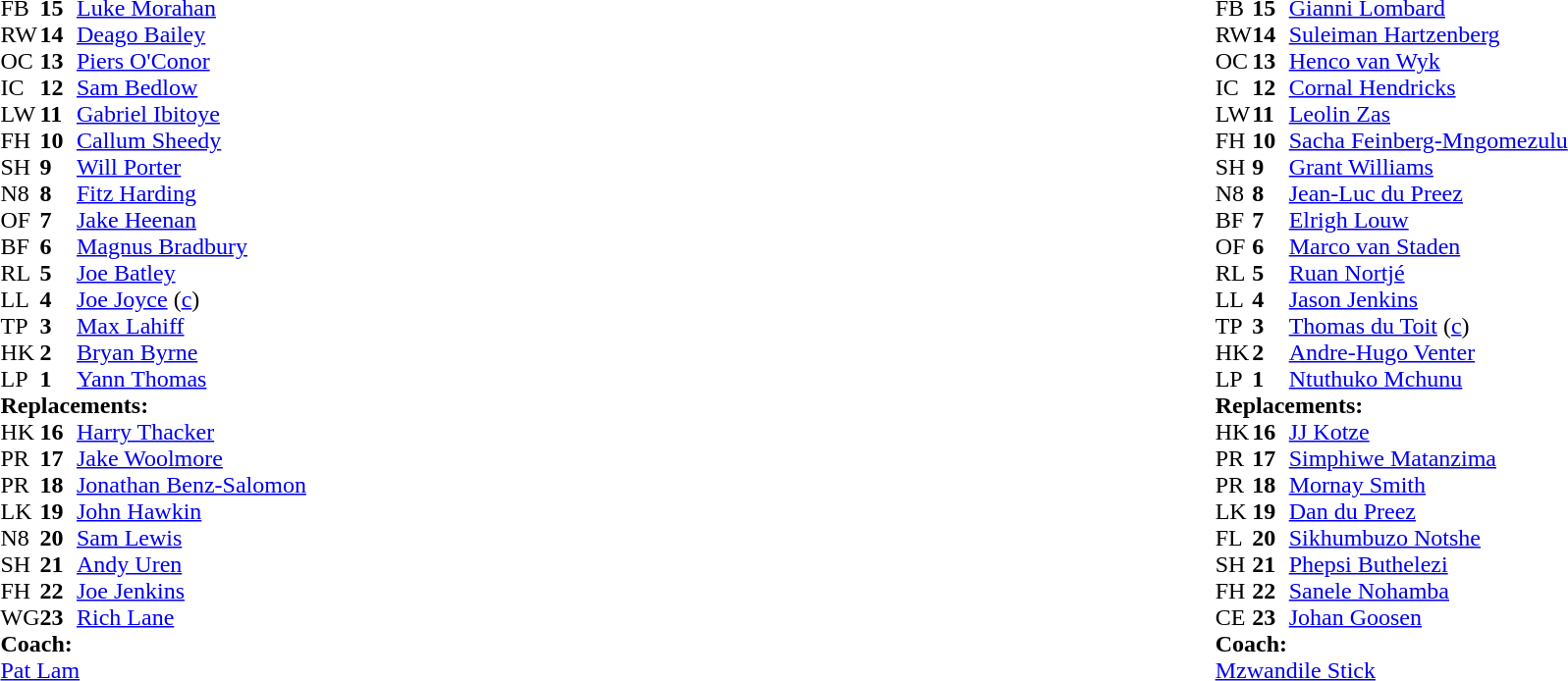<table style="width:100%">
<tr>
<td style="vertical-align:top;width:50%"><br><table cellspacing="0" cellpadding="0">
<tr>
<th width="25"></th>
<th width="25"></th>
</tr>
<tr>
<td>FB</td>
<td><strong>15</strong></td>
<td><a href='#'>Luke Morahan</a></td>
<td></td>
</tr>
<tr>
<td>RW</td>
<td><strong>14</strong></td>
<td><a href='#'>Deago Bailey</a></td>
<td></td>
</tr>
<tr>
<td>OC</td>
<td><strong>13</strong></td>
<td><a href='#'>Piers O'Conor</a></td>
<td></td>
</tr>
<tr>
<td>IC</td>
<td><strong>12</strong></td>
<td><a href='#'>Sam Bedlow</a></td>
<td></td>
</tr>
<tr>
<td>LW</td>
<td><strong>11</strong></td>
<td><a href='#'>Gabriel Ibitoye</a></td>
<td></td>
</tr>
<tr>
<td>FH</td>
<td><strong>10</strong></td>
<td><a href='#'>Callum Sheedy</a></td>
<td></td>
</tr>
<tr>
<td>SH</td>
<td><strong>9</strong></td>
<td><a href='#'>Will Porter</a></td>
<td></td>
</tr>
<tr>
<td>N8</td>
<td><strong>8</strong></td>
<td><a href='#'>Fitz Harding</a></td>
<td></td>
</tr>
<tr>
<td>OF</td>
<td><strong>7</strong></td>
<td><a href='#'>Jake Heenan</a></td>
<td></td>
</tr>
<tr>
<td>BF</td>
<td><strong>6</strong></td>
<td><a href='#'>Magnus Bradbury</a></td>
<td></td>
</tr>
<tr>
<td>RL</td>
<td><strong>5</strong></td>
<td><a href='#'>Joe Batley</a></td>
<td></td>
</tr>
<tr>
<td>LL</td>
<td><strong>4</strong></td>
<td><a href='#'>Joe Joyce</a> (<a href='#'>c</a>)</td>
<td></td>
</tr>
<tr>
<td>TP</td>
<td><strong>3</strong></td>
<td><a href='#'>Max Lahiff</a></td>
<td></td>
</tr>
<tr>
<td>HK</td>
<td><strong>2</strong></td>
<td><a href='#'>Bryan Byrne</a></td>
<td></td>
</tr>
<tr>
<td>LP</td>
<td><strong>1</strong></td>
<td><a href='#'>Yann Thomas</a></td>
<td></td>
</tr>
<tr>
<td colspan="3"><strong>Replacements:</strong></td>
<td></td>
</tr>
<tr>
<td>HK</td>
<td><strong>16</strong></td>
<td><a href='#'>Harry Thacker</a></td>
<td></td>
</tr>
<tr>
<td>PR</td>
<td><strong>17</strong></td>
<td><a href='#'>Jake Woolmore</a></td>
<td></td>
</tr>
<tr>
<td>PR</td>
<td><strong>18</strong></td>
<td><a href='#'>Jonathan Benz-Salomon</a></td>
<td></td>
</tr>
<tr>
<td>LK</td>
<td><strong>19</strong></td>
<td><a href='#'>John Hawkin</a></td>
<td></td>
</tr>
<tr>
<td>N8</td>
<td><strong>20</strong></td>
<td><a href='#'>Sam Lewis</a></td>
<td></td>
</tr>
<tr>
<td>SH</td>
<td><strong>21</strong></td>
<td><a href='#'>Andy Uren</a></td>
<td></td>
</tr>
<tr>
<td>FH</td>
<td><strong>22</strong></td>
<td><a href='#'>Joe Jenkins</a></td>
<td></td>
</tr>
<tr>
<td>WG</td>
<td><strong>23</strong></td>
<td><a href='#'>Rich Lane</a></td>
<td></td>
</tr>
<tr>
<td colspan="3"><strong>Coach:</strong></td>
<td></td>
</tr>
<tr>
<td colspan="3"> <a href='#'>Pat Lam</a></td>
<td></td>
</tr>
</table>
</td>
<td style="vertical-align:top;width:50%"><br><table cellspacing="0" cellpadding="0" style="margin:auto">
<tr>
<th width="25"></th>
<th width="25"></th>
</tr>
<tr>
<td>FB</td>
<td><strong>15</strong></td>
<td><a href='#'>Gianni Lombard</a></td>
<td></td>
</tr>
<tr>
<td>RW</td>
<td><strong>14</strong></td>
<td><a href='#'>Suleiman Hartzenberg</a></td>
<td></td>
</tr>
<tr>
<td>OC</td>
<td><strong>13</strong></td>
<td><a href='#'>Henco van Wyk</a></td>
<td></td>
</tr>
<tr>
<td>IC</td>
<td><strong>12</strong></td>
<td><a href='#'>Cornal Hendricks</a></td>
<td></td>
</tr>
<tr>
<td>LW</td>
<td><strong>11</strong></td>
<td><a href='#'>Leolin Zas</a></td>
<td></td>
</tr>
<tr>
<td>FH</td>
<td><strong>10</strong></td>
<td><a href='#'>Sacha Feinberg-Mngomezulu</a></td>
<td></td>
</tr>
<tr>
<td>SH</td>
<td><strong>9</strong></td>
<td><a href='#'>Grant Williams</a></td>
<td></td>
</tr>
<tr>
<td>N8</td>
<td><strong>8</strong></td>
<td><a href='#'>Jean-Luc du Preez</a></td>
<td></td>
</tr>
<tr>
<td>BF</td>
<td><strong>7</strong></td>
<td><a href='#'>Elrigh Louw</a></td>
<td></td>
</tr>
<tr>
<td>OF</td>
<td><strong>6</strong></td>
<td><a href='#'>Marco van Staden</a></td>
<td></td>
</tr>
<tr>
<td>RL</td>
<td><strong>5</strong></td>
<td><a href='#'>Ruan Nortjé</a></td>
<td></td>
</tr>
<tr>
<td>LL</td>
<td><strong>4</strong></td>
<td><a href='#'>Jason Jenkins</a></td>
<td></td>
</tr>
<tr>
<td>TP</td>
<td><strong>3</strong></td>
<td><a href='#'>Thomas du Toit</a> (<a href='#'>c</a>)</td>
<td></td>
</tr>
<tr>
<td>HK</td>
<td><strong>2</strong></td>
<td><a href='#'>Andre-Hugo Venter</a></td>
<td></td>
</tr>
<tr>
<td>LP</td>
<td><strong>1</strong></td>
<td><a href='#'>Ntuthuko Mchunu</a></td>
<td></td>
</tr>
<tr>
<td colspan="3"><strong>Replacements:</strong></td>
<td></td>
</tr>
<tr>
<td>HK</td>
<td><strong>16</strong></td>
<td><a href='#'>JJ Kotze</a></td>
<td></td>
</tr>
<tr>
<td>PR</td>
<td><strong>17</strong></td>
<td><a href='#'>Simphiwe Matanzima</a></td>
<td></td>
</tr>
<tr>
<td>PR</td>
<td><strong>18</strong></td>
<td><a href='#'>Mornay Smith</a></td>
<td></td>
</tr>
<tr>
<td>LK</td>
<td><strong>19</strong></td>
<td><a href='#'>Dan du Preez</a></td>
<td></td>
</tr>
<tr>
<td>FL</td>
<td><strong>20</strong></td>
<td><a href='#'>Sikhumbuzo Notshe</a></td>
<td></td>
</tr>
<tr>
<td>SH</td>
<td><strong>21</strong></td>
<td><a href='#'>Phepsi Buthelezi</a></td>
<td></td>
</tr>
<tr>
<td>FH</td>
<td><strong>22</strong></td>
<td><a href='#'>Sanele Nohamba</a></td>
<td></td>
</tr>
<tr>
<td>CE</td>
<td><strong>23</strong></td>
<td><a href='#'>Johan Goosen</a></td>
<td></td>
</tr>
<tr>
<td colspan="3"><strong>Coach:</strong></td>
<td></td>
</tr>
<tr>
<td colspan="3"> <a href='#'>Mzwandile Stick</a></td>
<td></td>
</tr>
</table>
</td>
</tr>
</table>
